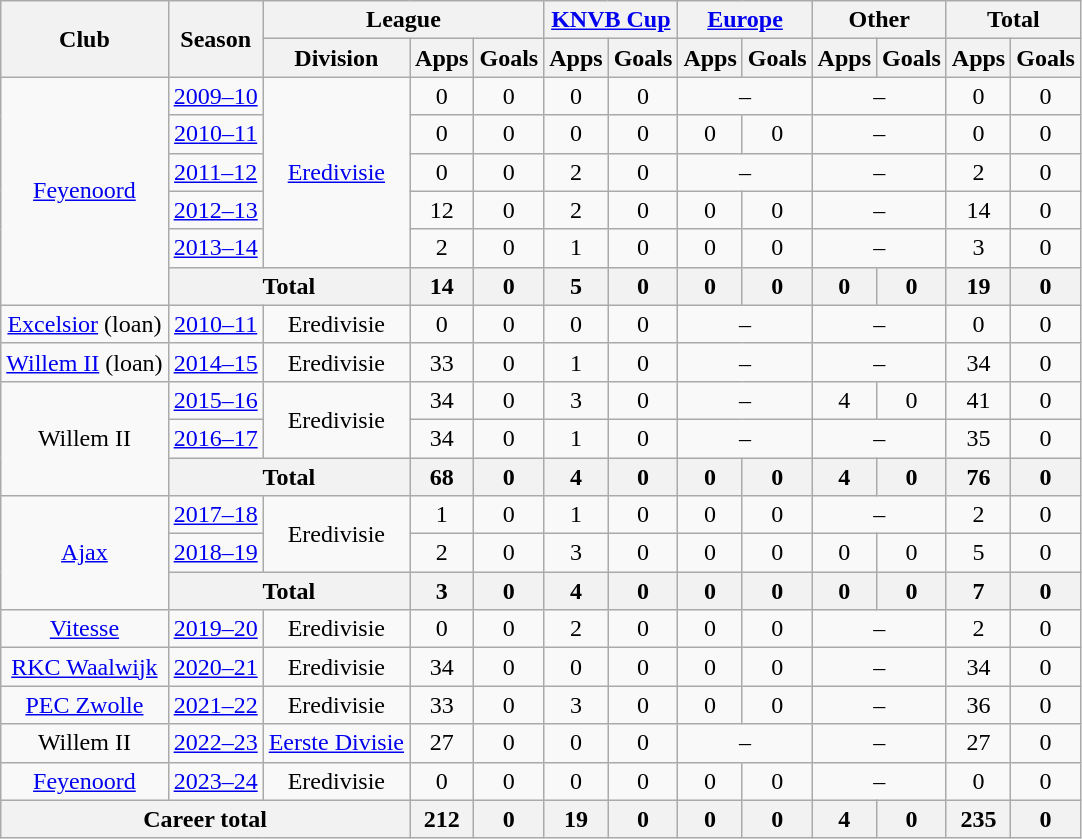<table class="wikitable" style="text-align:center">
<tr>
<th rowspan="2">Club</th>
<th rowspan="2">Season</th>
<th colspan="3">League</th>
<th colspan="2"><a href='#'>KNVB Cup</a></th>
<th colspan="2"><a href='#'>Europe</a></th>
<th colspan="2">Other</th>
<th colspan="2">Total</th>
</tr>
<tr>
<th>Division</th>
<th>Apps</th>
<th>Goals</th>
<th>Apps</th>
<th>Goals</th>
<th>Apps</th>
<th>Goals</th>
<th>Apps</th>
<th>Goals</th>
<th>Apps</th>
<th>Goals</th>
</tr>
<tr>
<td rowspan="6"><a href='#'>Feyenoord</a></td>
<td><a href='#'>2009–10</a></td>
<td rowspan="5"><a href='#'>Eredivisie</a></td>
<td>0</td>
<td>0</td>
<td>0</td>
<td>0</td>
<td colspan="2">–</td>
<td colspan="2">–</td>
<td>0</td>
<td>0</td>
</tr>
<tr>
<td><a href='#'>2010–11</a></td>
<td>0</td>
<td>0</td>
<td>0</td>
<td>0</td>
<td>0</td>
<td>0</td>
<td colspan="2">–</td>
<td>0</td>
<td>0</td>
</tr>
<tr>
<td><a href='#'>2011–12</a></td>
<td>0</td>
<td>0</td>
<td>2</td>
<td>0</td>
<td colspan="2">–</td>
<td colspan="2">–</td>
<td>2</td>
<td>0</td>
</tr>
<tr>
<td><a href='#'>2012–13</a></td>
<td>12</td>
<td>0</td>
<td>2</td>
<td>0</td>
<td>0</td>
<td>0</td>
<td colspan="2">–</td>
<td>14</td>
<td>0</td>
</tr>
<tr>
<td><a href='#'>2013–14</a></td>
<td>2</td>
<td>0</td>
<td>1</td>
<td>0</td>
<td>0</td>
<td>0</td>
<td colspan="2">–</td>
<td>3</td>
<td>0</td>
</tr>
<tr>
<th colspan="2">Total</th>
<th>14</th>
<th>0</th>
<th>5</th>
<th>0</th>
<th>0</th>
<th>0</th>
<th>0</th>
<th>0</th>
<th>19</th>
<th>0</th>
</tr>
<tr>
<td><a href='#'>Excelsior</a> (loan)</td>
<td><a href='#'>2010–11</a></td>
<td>Eredivisie</td>
<td>0</td>
<td>0</td>
<td>0</td>
<td>0</td>
<td colspan="2">–</td>
<td colspan="2">–</td>
<td>0</td>
<td>0</td>
</tr>
<tr>
<td><a href='#'>Willem II</a> (loan)</td>
<td><a href='#'>2014–15</a></td>
<td>Eredivisie</td>
<td>33</td>
<td>0</td>
<td>1</td>
<td>0</td>
<td colspan="2">–</td>
<td colspan="2">–</td>
<td>34</td>
<td>0</td>
</tr>
<tr>
<td rowspan="3">Willem II</td>
<td><a href='#'>2015–16</a></td>
<td rowspan="2">Eredivisie</td>
<td>34</td>
<td>0</td>
<td>3</td>
<td>0</td>
<td colspan="2">–</td>
<td>4</td>
<td>0</td>
<td>41</td>
<td>0</td>
</tr>
<tr>
<td><a href='#'>2016–17</a></td>
<td>34</td>
<td>0</td>
<td>1</td>
<td>0</td>
<td colspan="2">–</td>
<td colspan="2">–</td>
<td>35</td>
<td>0</td>
</tr>
<tr>
<th colspan="2">Total</th>
<th>68</th>
<th>0</th>
<th>4</th>
<th>0</th>
<th>0</th>
<th>0</th>
<th>4</th>
<th>0</th>
<th>76</th>
<th>0</th>
</tr>
<tr>
<td rowspan="3"><a href='#'>Ajax</a></td>
<td><a href='#'>2017–18</a></td>
<td rowspan="2">Eredivisie</td>
<td>1</td>
<td>0</td>
<td>1</td>
<td>0</td>
<td>0</td>
<td>0</td>
<td colspan="2">–</td>
<td>2</td>
<td>0</td>
</tr>
<tr>
<td><a href='#'>2018–19</a></td>
<td>2</td>
<td>0</td>
<td>3</td>
<td>0</td>
<td>0</td>
<td>0</td>
<td>0</td>
<td>0</td>
<td>5</td>
<td>0</td>
</tr>
<tr>
<th colspan="2">Total</th>
<th>3</th>
<th>0</th>
<th>4</th>
<th>0</th>
<th>0</th>
<th>0</th>
<th>0</th>
<th>0</th>
<th>7</th>
<th>0</th>
</tr>
<tr>
<td><a href='#'>Vitesse</a></td>
<td><a href='#'>2019–20</a></td>
<td>Eredivisie</td>
<td>0</td>
<td>0</td>
<td>2</td>
<td>0</td>
<td>0</td>
<td>0</td>
<td colspan="2">–</td>
<td>2</td>
<td>0</td>
</tr>
<tr>
<td><a href='#'>RKC Waalwijk</a></td>
<td><a href='#'>2020–21</a></td>
<td>Eredivisie</td>
<td>34</td>
<td>0</td>
<td>0</td>
<td>0</td>
<td>0</td>
<td>0</td>
<td colspan="2">–</td>
<td>34</td>
<td>0</td>
</tr>
<tr>
<td><a href='#'>PEC Zwolle</a></td>
<td><a href='#'>2021–22</a></td>
<td>Eredivisie</td>
<td>33</td>
<td>0</td>
<td>3</td>
<td>0</td>
<td>0</td>
<td>0</td>
<td colspan="2">–</td>
<td>36</td>
<td>0</td>
</tr>
<tr>
<td>Willem II</td>
<td><a href='#'>2022–23</a></td>
<td><a href='#'>Eerste Divisie</a></td>
<td>27</td>
<td>0</td>
<td>0</td>
<td>0</td>
<td colspan="2">–</td>
<td colspan="2">–</td>
<td>27</td>
<td>0</td>
</tr>
<tr>
<td><a href='#'>Feyenoord</a></td>
<td><a href='#'>2023–24</a></td>
<td>Eredivisie</td>
<td>0</td>
<td>0</td>
<td>0</td>
<td>0</td>
<td>0</td>
<td>0</td>
<td colspan="2">–</td>
<td>0</td>
<td>0</td>
</tr>
<tr>
<th colspan="3">Career total</th>
<th>212</th>
<th>0</th>
<th>19</th>
<th>0</th>
<th>0</th>
<th>0</th>
<th>4</th>
<th>0</th>
<th>235</th>
<th>0</th>
</tr>
</table>
